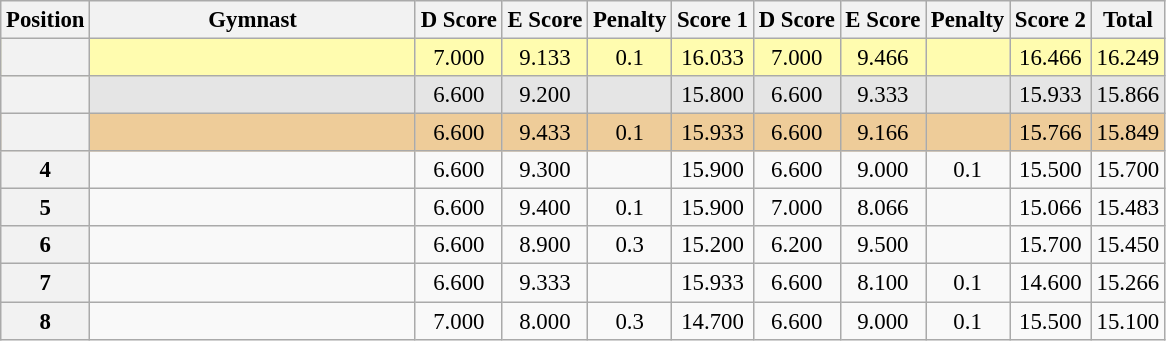<table class="wikitable sortable" style="text-align:center; font-size:95%">
<tr>
<th scope=col>Position</th>
<th scope="col" style="width:210px;">Gymnast</th>
<th scope=col>D Score</th>
<th scope=col>E Score</th>
<th scope=col>Penalty</th>
<th scope=col>Score 1</th>
<th scope=col>D Score</th>
<th scope=col>E Score</th>
<th scope=col>Penalty</th>
<th scope=col>Score 2</th>
<th scope=col>Total</th>
</tr>
<tr style="background:#fffcaf;">
<th scope=row></th>
<td style="text-align:left;"></td>
<td>7.000</td>
<td>9.133</td>
<td>0.1</td>
<td>16.033</td>
<td>7.000</td>
<td>9.466</td>
<td></td>
<td>16.466</td>
<td>16.249</td>
</tr>
<tr style="background:#e5e5e5;">
<th scope=row></th>
<td style="text-align:left;"></td>
<td>6.600</td>
<td>9.200</td>
<td></td>
<td>15.800</td>
<td>6.600</td>
<td>9.333</td>
<td></td>
<td>15.933</td>
<td>15.866</td>
</tr>
<tr style="background:#ec9;">
<th scope=row></th>
<td style="text-align:left;"></td>
<td>6.600</td>
<td>9.433</td>
<td>0.1</td>
<td>15.933</td>
<td>6.600</td>
<td>9.166</td>
<td></td>
<td>15.766</td>
<td>15.849</td>
</tr>
<tr>
<th scope=row>4</th>
<td style="text-align:left;"></td>
<td>6.600</td>
<td>9.300</td>
<td></td>
<td>15.900</td>
<td>6.600</td>
<td>9.000</td>
<td>0.1</td>
<td>15.500</td>
<td>15.700</td>
</tr>
<tr>
<th scope=row>5</th>
<td style="text-align:left;"></td>
<td>6.600</td>
<td>9.400</td>
<td>0.1</td>
<td>15.900</td>
<td>7.000</td>
<td>8.066</td>
<td></td>
<td>15.066</td>
<td>15.483</td>
</tr>
<tr>
<th scope=row>6</th>
<td style="text-align:left;"></td>
<td>6.600</td>
<td>8.900</td>
<td>0.3</td>
<td>15.200</td>
<td>6.200</td>
<td>9.500</td>
<td></td>
<td>15.700</td>
<td>15.450</td>
</tr>
<tr>
<th scope=row>7</th>
<td style="text-align:left;"></td>
<td>6.600</td>
<td>9.333</td>
<td></td>
<td>15.933</td>
<td>6.600</td>
<td>8.100</td>
<td>0.1</td>
<td>14.600</td>
<td>15.266</td>
</tr>
<tr>
<th scope=row>8</th>
<td style="text-align:left;"></td>
<td>7.000</td>
<td>8.000</td>
<td>0.3</td>
<td>14.700</td>
<td>6.600</td>
<td>9.000</td>
<td>0.1</td>
<td>15.500</td>
<td>15.100</td>
</tr>
</table>
